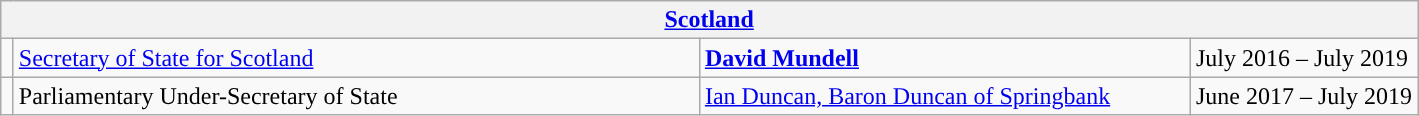<table class="wikitable">
<tr>
<th colspan="4"><a href='#'>Scotland</a></th>
</tr>
<tr>
<td style="width: 1px; background: "></td>
<td style="width: 450px;"><a href='#'>Secretary of State for Scotland</a></td>
<td style="width: 320px;"><strong><a href='#'>David Mundell</a></strong></td>
<td>July 2016 – July 2019</td>
</tr>
<tr>
<td style="width: 1px; background: "></td>
<td>Parliamentary Under-Secretary of State</td>
<td><a href='#'>Ian Duncan, Baron Duncan of Springbank</a></td>
<td>June 2017 – July 2019</td>
</tr>
</table>
